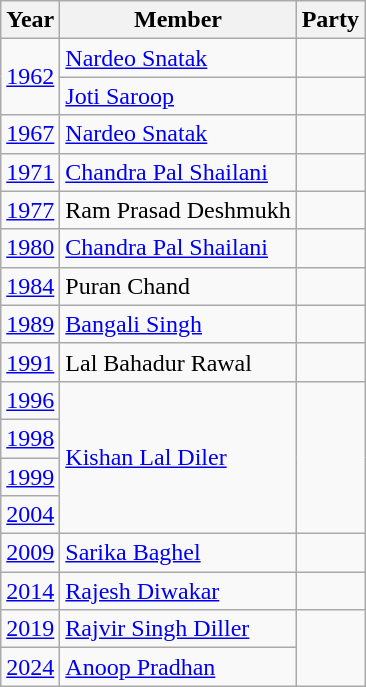<table class="wikitable sortable">
<tr>
<th>Year</th>
<th>Member</th>
<th colspan="2">Party</th>
</tr>
<tr>
<td rowspan="2"><a href='#'>1962</a></td>
<td><a href='#'>Nardeo Snatak</a></td>
<td></td>
</tr>
<tr>
<td><a href='#'>Joti Saroop</a></td>
<td></td>
</tr>
<tr>
<td><a href='#'>1967</a></td>
<td><a href='#'>Nardeo Snatak</a></td>
<td></td>
</tr>
<tr>
<td><a href='#'>1971</a></td>
<td><a href='#'>Chandra Pal Shailani</a></td>
</tr>
<tr>
<td><a href='#'>1977</a></td>
<td>Ram Prasad Deshmukh</td>
<td></td>
</tr>
<tr>
<td><a href='#'>1980</a></td>
<td><a href='#'>Chandra Pal Shailani</a></td>
<td></td>
</tr>
<tr>
<td><a href='#'>1984</a></td>
<td>Puran Chand</td>
<td></td>
</tr>
<tr>
<td><a href='#'>1989</a></td>
<td><a href='#'>Bangali Singh</a></td>
<td></td>
</tr>
<tr>
<td><a href='#'>1991</a></td>
<td>Lal Bahadur Rawal</td>
<td></td>
</tr>
<tr>
<td><a href='#'>1996</a></td>
<td rowspan="4"><a href='#'>Kishan Lal Diler</a></td>
</tr>
<tr>
<td><a href='#'>1998</a></td>
</tr>
<tr>
<td><a href='#'>1999</a></td>
</tr>
<tr>
<td><a href='#'>2004</a></td>
</tr>
<tr>
<td><a href='#'>2009</a></td>
<td><a href='#'>Sarika Baghel</a></td>
<td></td>
</tr>
<tr>
<td><a href='#'>2014</a></td>
<td><a href='#'>Rajesh Diwakar</a></td>
<td></td>
</tr>
<tr>
<td><a href='#'>2019</a></td>
<td><a href='#'>Rajvir Singh Diller</a></td>
</tr>
<tr>
<td><a href='#'>2024</a></td>
<td><a href='#'>Anoop Pradhan</a></td>
</tr>
</table>
